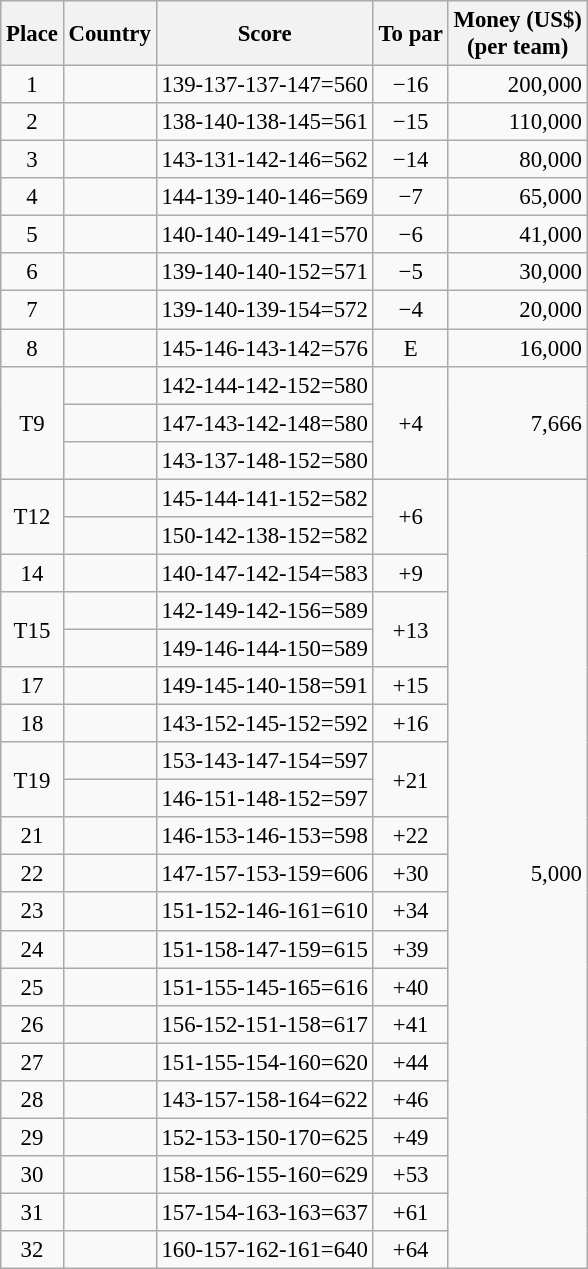<table class="wikitable" style="font-size:95%;">
<tr>
<th>Place</th>
<th>Country</th>
<th>Score</th>
<th>To par</th>
<th>Money (US$)<br>(per team)</th>
</tr>
<tr>
<td align=center>1</td>
<td></td>
<td>139-137-137-147=560</td>
<td align=center>−16</td>
<td align=right>200,000</td>
</tr>
<tr>
<td align=center>2</td>
<td></td>
<td>138-140-138-145=561</td>
<td align=center>−15</td>
<td align=right>110,000</td>
</tr>
<tr>
<td align=center>3</td>
<td></td>
<td>143-131-142-146=562</td>
<td align=center>−14</td>
<td align=right>80,000</td>
</tr>
<tr>
<td align=center>4</td>
<td></td>
<td>144-139-140-146=569</td>
<td align=center>−7</td>
<td align=right>65,000</td>
</tr>
<tr>
<td align=center>5</td>
<td></td>
<td>140-140-149-141=570</td>
<td align=center>−6</td>
<td align=right>41,000</td>
</tr>
<tr>
<td align=center>6</td>
<td></td>
<td>139-140-140-152=571</td>
<td align=center>−5</td>
<td align=right>30,000</td>
</tr>
<tr>
<td align=center>7</td>
<td></td>
<td>139-140-139-154=572</td>
<td align=center>−4</td>
<td align=right>20,000</td>
</tr>
<tr>
<td align=center>8</td>
<td></td>
<td>145-146-143-142=576</td>
<td align=center>E</td>
<td align=right>16,000</td>
</tr>
<tr>
<td rowspan=3 align=center>T9</td>
<td></td>
<td>142-144-142-152=580</td>
<td rowspan=3 align=center>+4</td>
<td rowspan=3 align=right>7,666</td>
</tr>
<tr>
<td></td>
<td>147-143-142-148=580</td>
</tr>
<tr>
<td></td>
<td>143-137-148-152=580</td>
</tr>
<tr>
<td rowspan=2 align=center>T12</td>
<td></td>
<td>145-144-141-152=582</td>
<td rowspan=2 align=center>+6</td>
<td rowspan=21 align=right>5,000</td>
</tr>
<tr>
<td></td>
<td>150-142-138-152=582</td>
</tr>
<tr>
<td align=center>14</td>
<td></td>
<td>140-147-142-154=583</td>
<td align=center>+9</td>
</tr>
<tr>
<td rowspan=2 align=center>T15</td>
<td></td>
<td>142-149-142-156=589</td>
<td rowspan=2 align=center>+13</td>
</tr>
<tr>
<td></td>
<td>149-146-144-150=589</td>
</tr>
<tr>
<td align=center>17</td>
<td></td>
<td>149-145-140-158=591</td>
<td align=center>+15</td>
</tr>
<tr>
<td align=center>18</td>
<td></td>
<td>143-152-145-152=592</td>
<td align=center>+16</td>
</tr>
<tr>
<td rowspan=2 align=center>T19</td>
<td></td>
<td>153-143-147-154=597</td>
<td rowspan=2 align=center>+21</td>
</tr>
<tr>
<td></td>
<td>146-151-148-152=597</td>
</tr>
<tr>
<td align=center>21</td>
<td></td>
<td>146-153-146-153=598</td>
<td align=center>+22</td>
</tr>
<tr>
<td align=center>22</td>
<td></td>
<td>147-157-153-159=606</td>
<td align=center>+30</td>
</tr>
<tr>
<td align=center>23</td>
<td></td>
<td>151-152-146-161=610</td>
<td align=center>+34</td>
</tr>
<tr>
<td align=center>24</td>
<td></td>
<td>151-158-147-159=615</td>
<td align=center>+39</td>
</tr>
<tr>
<td align=center>25</td>
<td></td>
<td>151-155-145-165=616</td>
<td align=center>+40</td>
</tr>
<tr>
<td align=center>26</td>
<td></td>
<td>156-152-151-158=617</td>
<td align=center>+41</td>
</tr>
<tr>
<td align=center>27</td>
<td></td>
<td>151-155-154-160=620</td>
<td align=center>+44</td>
</tr>
<tr>
<td align=center>28</td>
<td></td>
<td>143-157-158-164=622</td>
<td align=center>+46</td>
</tr>
<tr>
<td align=center>29</td>
<td></td>
<td>152-153-150-170=625</td>
<td align=center>+49</td>
</tr>
<tr>
<td align=center>30</td>
<td></td>
<td>158-156-155-160=629</td>
<td align=center>+53</td>
</tr>
<tr>
<td align=center>31</td>
<td></td>
<td>157-154-163-163=637</td>
<td align=center>+61</td>
</tr>
<tr>
<td align=center>32</td>
<td></td>
<td>160-157-162-161=640</td>
<td align=center>+64</td>
</tr>
</table>
